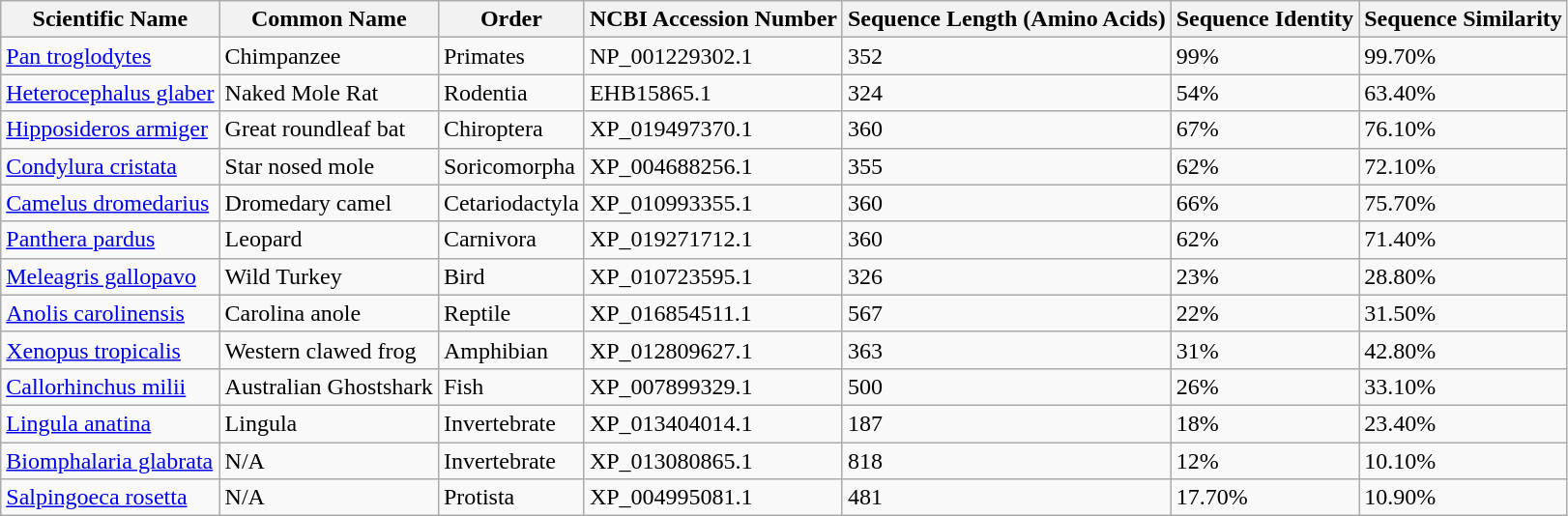<table class="wikitable">
<tr>
<th>Scientific Name</th>
<th>Common Name</th>
<th>Order</th>
<th>NCBI Accession Number</th>
<th>Sequence Length (Amino Acids)</th>
<th>Sequence Identity</th>
<th>Sequence Similarity</th>
</tr>
<tr>
<td><a href='#'>Pan troglodytes</a></td>
<td>Chimpanzee</td>
<td>Primates</td>
<td>NP_001229302.1</td>
<td>352</td>
<td>99%</td>
<td>99.70%</td>
</tr>
<tr>
<td><a href='#'>Heterocephalus glaber</a></td>
<td>Naked Mole Rat</td>
<td>Rodentia</td>
<td>EHB15865.1</td>
<td>324</td>
<td>54%</td>
<td>63.40%</td>
</tr>
<tr>
<td><a href='#'>Hipposideros armiger</a></td>
<td>Great roundleaf bat</td>
<td>Chiroptera</td>
<td>XP_019497370.1</td>
<td>360</td>
<td>67%</td>
<td>76.10%</td>
</tr>
<tr>
<td><a href='#'>Condylura cristata</a></td>
<td>Star nosed mole</td>
<td>Soricomorpha</td>
<td>XP_004688256.1</td>
<td>355</td>
<td>62%</td>
<td>72.10%</td>
</tr>
<tr>
<td><a href='#'>Camelus dromedarius</a></td>
<td>Dromedary camel</td>
<td>Cetariodactyla</td>
<td>XP_010993355.1</td>
<td>360</td>
<td>66%</td>
<td>75.70%</td>
</tr>
<tr>
<td><a href='#'>Panthera pardus</a></td>
<td>Leopard</td>
<td>Carnivora</td>
<td>XP_019271712.1</td>
<td>360</td>
<td>62%</td>
<td>71.40%</td>
</tr>
<tr>
<td><a href='#'>Meleagris gallopavo</a></td>
<td>Wild Turkey</td>
<td>Bird</td>
<td>XP_010723595.1</td>
<td>326</td>
<td>23%</td>
<td>28.80%</td>
</tr>
<tr>
<td><a href='#'>Anolis carolinensis</a></td>
<td>Carolina anole</td>
<td>Reptile</td>
<td>XP_016854511.1</td>
<td>567</td>
<td>22%</td>
<td>31.50%</td>
</tr>
<tr>
<td><a href='#'>Xenopus tropicalis</a></td>
<td>Western clawed frog</td>
<td>Amphibian</td>
<td>XP_012809627.1</td>
<td>363</td>
<td>31%</td>
<td>42.80%</td>
</tr>
<tr>
<td><a href='#'>Callorhinchus milii</a></td>
<td>Australian Ghostshark</td>
<td>Fish</td>
<td>XP_007899329.1</td>
<td>500</td>
<td>26%</td>
<td>33.10%</td>
</tr>
<tr>
<td><a href='#'>Lingula anatina</a></td>
<td>Lingula</td>
<td>Invertebrate</td>
<td>XP_013404014.1</td>
<td>187</td>
<td>18%</td>
<td>23.40%</td>
</tr>
<tr>
<td><a href='#'>Biomphalaria glabrata</a></td>
<td>N/A</td>
<td>Invertebrate</td>
<td>XP_013080865.1</td>
<td>818</td>
<td>12%</td>
<td>10.10%</td>
</tr>
<tr>
<td><a href='#'>Salpingoeca rosetta</a></td>
<td>N/A</td>
<td>Protista</td>
<td>XP_004995081.1</td>
<td>481</td>
<td>17.70%</td>
<td>10.90%</td>
</tr>
</table>
